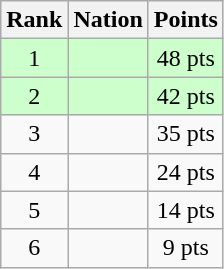<table class="wikitable sortable" style="text-align:center">
<tr>
<th>Rank</th>
<th>Nation</th>
<th>Points</th>
</tr>
<tr style="background-color:#ccffcc">
<td>1</td>
<td align=left></td>
<td>48 pts</td>
</tr>
<tr style="background-color:#ccffcc">
<td>2</td>
<td align=left></td>
<td>42 pts</td>
</tr>
<tr>
<td>3</td>
<td align=left></td>
<td>35 pts</td>
</tr>
<tr>
<td>4</td>
<td align=left></td>
<td>24 pts</td>
</tr>
<tr>
<td>5</td>
<td align=left></td>
<td>14 pts</td>
</tr>
<tr>
<td>6</td>
<td align=left></td>
<td>9 pts</td>
</tr>
</table>
